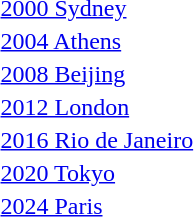<table>
<tr>
<td><a href='#'>2000 Sydney</a><br></td>
<td></td>
<td></td>
<td></td>
</tr>
<tr>
<td><a href='#'>2004 Athens</a><br></td>
<td></td>
<td></td>
<td></td>
</tr>
<tr valign="top">
<td rowspan=2><a href='#'>2008 Beijing</a><br></td>
<td rowspan=2></td>
<td rowspan=2></td>
<td></td>
</tr>
<tr>
<td></td>
</tr>
<tr valign="top">
<td rowspan=2><a href='#'>2012 London</a><br></td>
<td rowspan=2></td>
<td rowspan=2></td>
<td></td>
</tr>
<tr>
<td></td>
</tr>
<tr valign="top">
<td rowspan=2><a href='#'>2016 Rio de Janeiro</a><br></td>
<td rowspan=2></td>
<td rowspan=2></td>
<td></td>
</tr>
<tr>
<td></td>
</tr>
<tr valign="top">
<td rowspan=2><a href='#'>2020 Tokyo</a><br></td>
<td rowspan=2></td>
<td rowspan=2></td>
<td></td>
</tr>
<tr>
<td></td>
</tr>
<tr valign="top">
<td rowspan=2><a href='#'>2024 Paris</a><br></td>
<td rowspan=2></td>
<td rowspan=2></td>
<td></td>
</tr>
<tr>
<td></td>
</tr>
</table>
